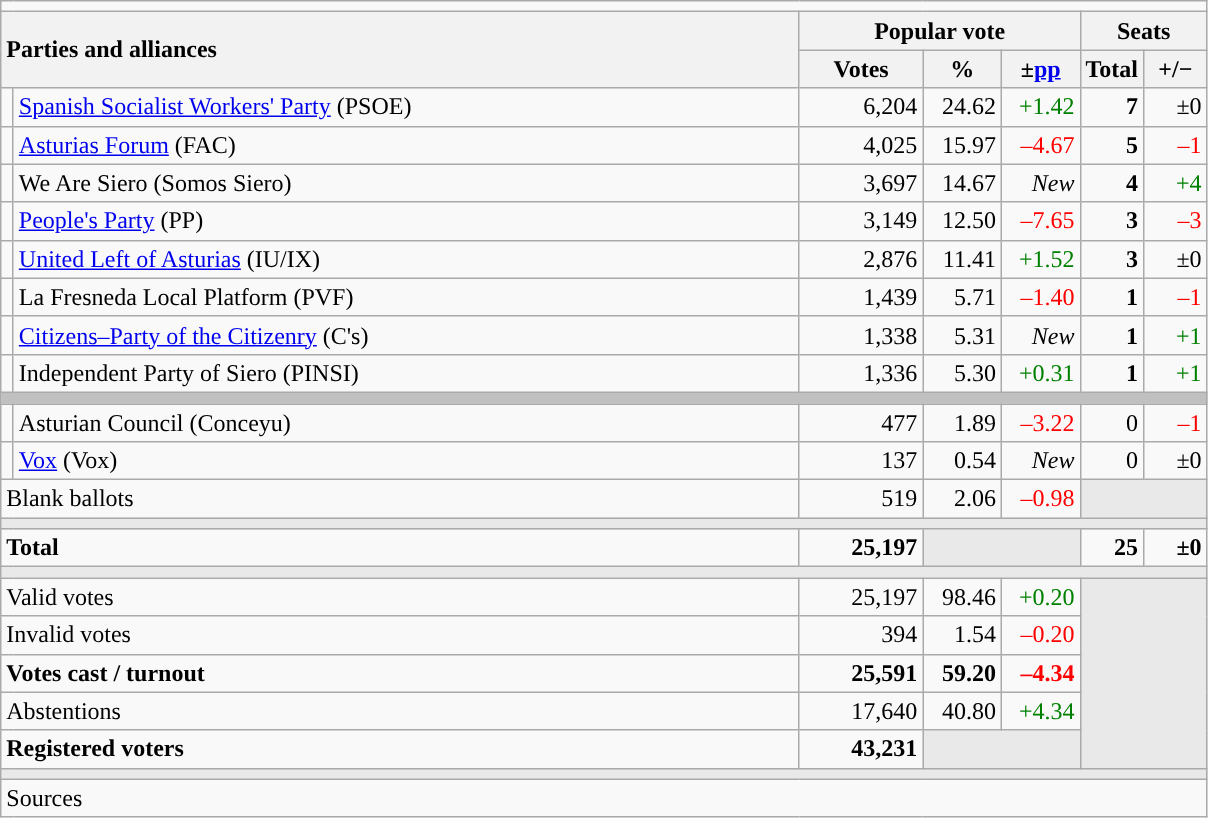<table class="wikitable" style="text-align:right;">
<tr>
<td colspan="7"></td>
</tr>
<tr>
<th style="text-align:left;" rowspan="2" colspan="2" width="525">Parties and alliances</th>
<th colspan="3">Popular vote</th>
<th colspan="2">Seats</th>
</tr>
<tr>
<th width="75">Votes</th>
<th width="45">%</th>
<th width="45">±<a href='#'>pp</a></th>
<th width="35">Total</th>
<th width="35">+/−</th>
</tr>
<tr>
<td width="1" style="color:inherit;background:"></td>
<td align="left"><a href='#'>Spanish Socialist Workers' Party</a> (PSOE)</td>
<td>6,204</td>
<td>24.62</td>
<td style="color:green;">+1.42</td>
<td><strong>7</strong></td>
<td>±0</td>
</tr>
<tr>
<td style="color:inherit;background:"></td>
<td align="left"><a href='#'>Asturias Forum</a> (FAC)</td>
<td>4,025</td>
<td>15.97</td>
<td style="color:red;">–4.67</td>
<td><strong>5</strong></td>
<td style="color:red;">–1</td>
</tr>
<tr>
<td style="color:inherit;background:"></td>
<td align="left">We Are Siero (Somos Siero)</td>
<td>3,697</td>
<td>14.67</td>
<td><em>New</em></td>
<td><strong>4</strong></td>
<td style="color:green;">+4</td>
</tr>
<tr>
<td style="color:inherit;background:"></td>
<td align="left"><a href='#'>People's Party</a> (PP)</td>
<td>3,149</td>
<td>12.50</td>
<td style="color:red;">–7.65</td>
<td><strong>3</strong></td>
<td style="color:red;">–3</td>
</tr>
<tr>
<td style="color:inherit;background:"></td>
<td align="left"><a href='#'>United Left of Asturias</a> (IU/IX)</td>
<td>2,876</td>
<td>11.41</td>
<td style="color:green;">+1.52</td>
<td><strong>3</strong></td>
<td>±0</td>
</tr>
<tr>
<td style="color:inherit;background:"></td>
<td align="left">La Fresneda Local Platform (PVF)</td>
<td>1,439</td>
<td>5.71</td>
<td style="color:red;">–1.40</td>
<td><strong>1</strong></td>
<td style="color:red;">–1</td>
</tr>
<tr>
<td style="color:inherit;background:"></td>
<td align="left"><a href='#'>Citizens–Party of the Citizenry</a> (C's)</td>
<td>1,338</td>
<td>5.31</td>
<td><em>New</em></td>
<td><strong>1</strong></td>
<td style="color:green;">+1</td>
</tr>
<tr>
<td style="color:inherit;background:"></td>
<td align="left">Independent Party of Siero (PINSI)</td>
<td>1,336</td>
<td>5.30</td>
<td style="color:green;">+0.31</td>
<td><strong>1</strong></td>
<td style="color:green;">+1</td>
</tr>
<tr>
<td colspan="7" bgcolor="#C0C0C0"></td>
</tr>
<tr>
<td style="color:inherit;background:"></td>
<td align="left">Asturian Council (Conceyu)</td>
<td>477</td>
<td>1.89</td>
<td style="color:red;">–3.22</td>
<td>0</td>
<td style="color:red;">–1</td>
</tr>
<tr>
<td style="color:inherit;background:"></td>
<td align="left"><a href='#'>Vox</a> (Vox)</td>
<td>137</td>
<td>0.54</td>
<td><em>New</em></td>
<td>0</td>
<td>±0</td>
</tr>
<tr>
<td align="left" colspan="2">Blank ballots</td>
<td>519</td>
<td>2.06</td>
<td style="color:red;">–0.98</td>
<td bgcolor="#E9E9E9" colspan="2"></td>
</tr>
<tr>
<td colspan="7" bgcolor="#E9E9E9"></td>
</tr>
<tr style="font-weight:bold;">
<td align="left" colspan="2">Total</td>
<td>25,197</td>
<td bgcolor="#E9E9E9" colspan="2"></td>
<td>25</td>
<td>±0</td>
</tr>
<tr>
<td colspan="7" bgcolor="#E9E9E9"></td>
</tr>
<tr>
<td align="left" colspan="2">Valid votes</td>
<td>25,197</td>
<td>98.46</td>
<td style="color:green;">+0.20</td>
<td bgcolor="#E9E9E9" colspan="2" rowspan="5"></td>
</tr>
<tr>
<td align="left" colspan="2">Invalid votes</td>
<td>394</td>
<td>1.54</td>
<td style="color:red;">–0.20</td>
</tr>
<tr style="font-weight:bold;">
<td align="left" colspan="2">Votes cast / turnout</td>
<td>25,591</td>
<td>59.20</td>
<td style="color:red;">–4.34</td>
</tr>
<tr>
<td align="left" colspan="2">Abstentions</td>
<td>17,640</td>
<td>40.80</td>
<td style="color:green;">+4.34</td>
</tr>
<tr style="font-weight:bold;">
<td align="left" colspan="2">Registered voters</td>
<td>43,231</td>
<td bgcolor="#E9E9E9" colspan="2"></td>
</tr>
<tr>
<td colspan="7" bgcolor="#E9E9E9"></td>
</tr>
<tr>
<td align="left" colspan="7">Sources</td>
</tr>
</table>
